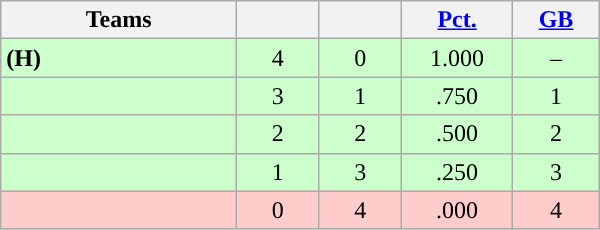<table class="wikitable" width="400" style=text-align:center;">
<tr>
<th width="20%">Teams</th>
<th width="7%"></th>
<th width="7%"></th>
<th width="8%"><a href='#'>Pct.</a></th>
<th width="7%"><a href='#'>GB</a></th>
</tr>
<tr style="background-color:#cfc">
<td align=left> <strong>(H)</strong></td>
<td>4</td>
<td>0</td>
<td>1.000</td>
<td>–</td>
</tr>
<tr style="background-color:#cfc">
<td align=left></td>
<td>3</td>
<td>1</td>
<td>.750</td>
<td>1</td>
</tr>
<tr style="background-color:#cfc">
<td align=left></td>
<td>2</td>
<td>2</td>
<td>.500</td>
<td>2</td>
</tr>
<tr style="background-color:#cfc">
<td align=left></td>
<td>1</td>
<td>3</td>
<td>.250</td>
<td>3</td>
</tr>
<tr style="background-color:#fcc">
<td align=left></td>
<td>0</td>
<td>4</td>
<td>.000</td>
<td>4</td>
</tr>
</table>
